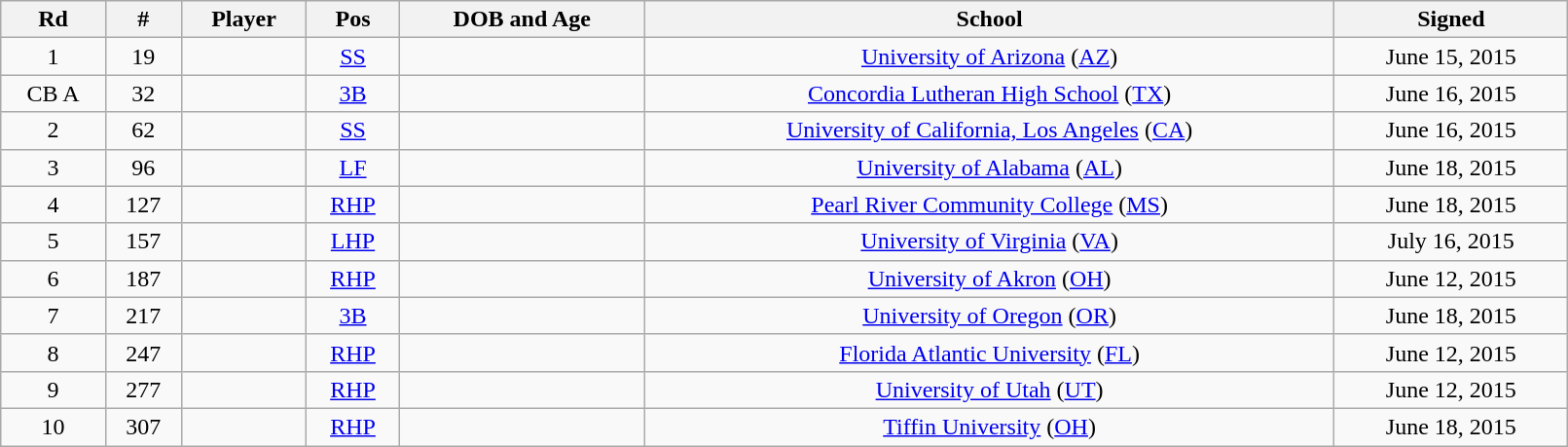<table class="wikitable sortable" style="text-align:center;" width="85%">
<tr>
<th>Rd</th>
<th>#</th>
<th>Player</th>
<th>Pos</th>
<th>DOB and Age</th>
<th>School</th>
<th>Signed</th>
</tr>
<tr>
<td>1</td>
<td>19</td>
<td></td>
<td><a href='#'>SS</a></td>
<td></td>
<td><a href='#'>University of Arizona</a> (<a href='#'>AZ</a>)</td>
<td>June 15, 2015</td>
</tr>
<tr>
<td>CB A</td>
<td>32</td>
<td></td>
<td><a href='#'>3B</a></td>
<td></td>
<td><a href='#'>Concordia Lutheran High School</a> (<a href='#'>TX</a>)</td>
<td>June 16, 2015</td>
</tr>
<tr>
<td>2</td>
<td>62</td>
<td></td>
<td><a href='#'>SS</a></td>
<td></td>
<td><a href='#'>University of California, Los Angeles</a> (<a href='#'>CA</a>)</td>
<td>June 16, 2015</td>
</tr>
<tr>
<td>3</td>
<td>96</td>
<td></td>
<td><a href='#'>LF</a></td>
<td></td>
<td><a href='#'>University of Alabama</a> (<a href='#'>AL</a>)</td>
<td>June 18, 2015</td>
</tr>
<tr>
<td>4</td>
<td>127</td>
<td></td>
<td><a href='#'>RHP</a></td>
<td></td>
<td><a href='#'>Pearl River Community College</a> (<a href='#'>MS</a>)</td>
<td>June 18, 2015</td>
</tr>
<tr>
<td>5</td>
<td>157</td>
<td></td>
<td><a href='#'>LHP</a></td>
<td></td>
<td><a href='#'>University of Virginia</a> (<a href='#'>VA</a>)</td>
<td>July 16, 2015</td>
</tr>
<tr>
<td>6</td>
<td>187</td>
<td></td>
<td><a href='#'>RHP</a></td>
<td></td>
<td><a href='#'>University of Akron</a> (<a href='#'>OH</a>)</td>
<td>June 12, 2015</td>
</tr>
<tr>
<td>7</td>
<td>217</td>
<td></td>
<td><a href='#'>3B</a></td>
<td></td>
<td><a href='#'>University of Oregon</a> (<a href='#'>OR</a>)</td>
<td>June 18, 2015</td>
</tr>
<tr>
<td>8</td>
<td>247</td>
<td></td>
<td><a href='#'>RHP</a></td>
<td></td>
<td><a href='#'>Florida Atlantic University</a> (<a href='#'>FL</a>)</td>
<td>June 12, 2015</td>
</tr>
<tr>
<td>9</td>
<td>277</td>
<td></td>
<td><a href='#'>RHP</a></td>
<td></td>
<td><a href='#'>University of Utah</a> (<a href='#'>UT</a>)</td>
<td>June 12, 2015</td>
</tr>
<tr>
<td>10</td>
<td>307</td>
<td></td>
<td><a href='#'>RHP</a></td>
<td></td>
<td><a href='#'>Tiffin University</a> (<a href='#'>OH</a>)</td>
<td>June 18, 2015</td>
</tr>
</table>
